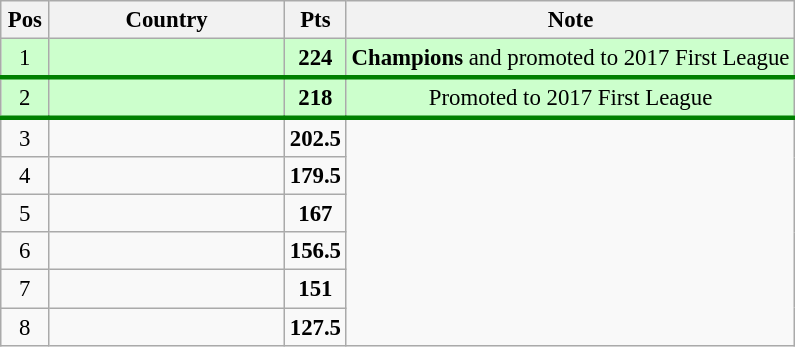<table class="wikitable" style="text-align: center; font-size:95%">
<tr>
<th width="25">Pos</th>
<th width="150">Country</th>
<th width="25">Pts</th>
<th>Note</th>
</tr>
<tr style="border-bottom:3px solid green;" bgcolor=ccffcc>
<td>1</td>
<td align="left"><strong></strong></td>
<td><strong>224</strong></td>
<td><strong>Champions</strong> and promoted to 2017 First League</td>
</tr>
<tr style="border-bottom:3px solid green;" bgcolor=ccffcc>
<td>2</td>
<td align="left"><strong></strong></td>
<td><strong>218</strong></td>
<td>Promoted to 2017 First League</td>
</tr>
<tr>
<td>3</td>
<td align="left"><strong></strong></td>
<td><strong>202.5</strong></td>
<td rowspan=6></td>
</tr>
<tr>
<td>4</td>
<td align="left"><strong></strong></td>
<td><strong>179.5</strong></td>
</tr>
<tr>
<td>5</td>
<td align="left"><strong></strong></td>
<td><strong>167</strong></td>
</tr>
<tr>
<td>6</td>
<td align="left"><strong></strong></td>
<td><strong>156.5</strong></td>
</tr>
<tr>
<td>7</td>
<td align="left"><strong></strong></td>
<td><strong>151</strong></td>
</tr>
<tr>
<td>8</td>
<td align="left"><strong></strong></td>
<td><strong>127.5</strong></td>
</tr>
</table>
